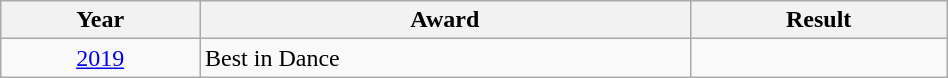<table class="wikitable" width=50%>
<tr>
<th>Year</th>
<th>Award</th>
<th>Result</th>
</tr>
<tr>
<td style="text-align:center;"><a href='#'>2019</a></td>
<td>Best in Dance</td>
<td></td>
</tr>
</table>
